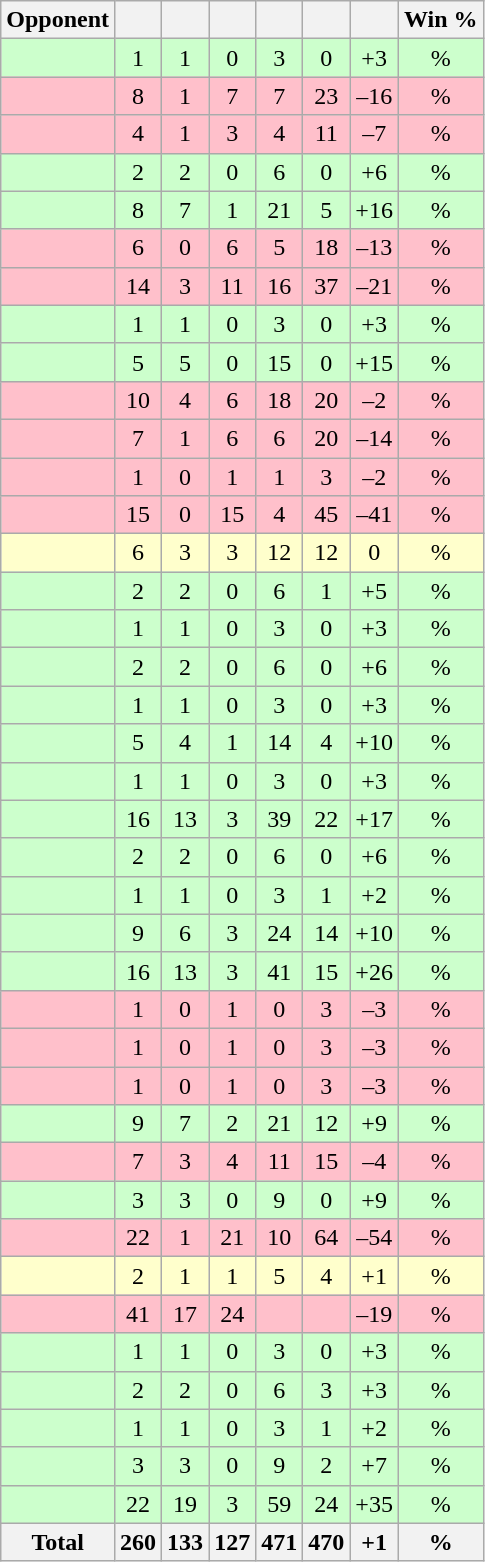<table class="wikitable sortable"  style="text-align: center;">
<tr>
<th>Opponent</th>
<th></th>
<th></th>
<th></th>
<th></th>
<th></th>
<th></th>
<th>Win %</th>
</tr>
<tr bgcolor=ccffcc>
<td align="left"></td>
<td>1</td>
<td>1</td>
<td>0</td>
<td>3</td>
<td>0</td>
<td>+3</td>
<td>%</td>
</tr>
<tr bgcolor=pink>
<td align="left"></td>
<td>8</td>
<td>1</td>
<td>7</td>
<td>7</td>
<td>23</td>
<td>–16</td>
<td>%</td>
</tr>
<tr bgcolor=pink>
<td align="left"></td>
<td>4</td>
<td>1</td>
<td>3</td>
<td>4</td>
<td>11</td>
<td>–7</td>
<td>%</td>
</tr>
<tr bgcolor=ccffcc>
<td align="left"></td>
<td>2</td>
<td>2</td>
<td>0</td>
<td>6</td>
<td>0</td>
<td>+6</td>
<td>%</td>
</tr>
<tr bgcolor=ccffcc>
<td align="left"></td>
<td>8</td>
<td>7</td>
<td>1</td>
<td>21</td>
<td>5</td>
<td>+16</td>
<td>%</td>
</tr>
<tr bgcolor=pink>
<td align="left"></td>
<td>6</td>
<td>0</td>
<td>6</td>
<td>5</td>
<td>18</td>
<td>–13</td>
<td>%</td>
</tr>
<tr bgcolor=pink>
<td align="left"></td>
<td>14</td>
<td>3</td>
<td>11</td>
<td>16</td>
<td>37</td>
<td>–21</td>
<td>%</td>
</tr>
<tr bgcolor=ccffcc>
<td align="left"></td>
<td>1</td>
<td>1</td>
<td>0</td>
<td>3</td>
<td>0</td>
<td>+3</td>
<td>%</td>
</tr>
<tr bgcolor=ccffcc>
<td align="left"></td>
<td>5</td>
<td>5</td>
<td>0</td>
<td>15</td>
<td>0</td>
<td>+15</td>
<td>%</td>
</tr>
<tr bgcolor=pink>
<td align="left"></td>
<td>10</td>
<td>4</td>
<td>6</td>
<td>18</td>
<td>20</td>
<td>–2</td>
<td>%</td>
</tr>
<tr bgcolor=pink>
<td align="left"></td>
<td>7</td>
<td>1</td>
<td>6</td>
<td>6</td>
<td>20</td>
<td>–14</td>
<td>%</td>
</tr>
<tr bgcolor=pink>
<td align="left"></td>
<td>1</td>
<td>0</td>
<td>1</td>
<td>1</td>
<td>3</td>
<td>–2</td>
<td>%</td>
</tr>
<tr bgcolor=pink>
<td align="left"></td>
<td>15</td>
<td>0</td>
<td>15</td>
<td>4</td>
<td>45</td>
<td>–41</td>
<td>%</td>
</tr>
<tr bgcolor=FFFFCC>
<td align="left"></td>
<td>6</td>
<td>3</td>
<td>3</td>
<td>12</td>
<td>12</td>
<td>0</td>
<td>%</td>
</tr>
<tr bgcolor=ccffcc>
<td align="left"></td>
<td>2</td>
<td>2</td>
<td>0</td>
<td>6</td>
<td>1</td>
<td>+5</td>
<td>%</td>
</tr>
<tr bgcolor=ccffcc>
<td align="left"></td>
<td>1</td>
<td>1</td>
<td>0</td>
<td>3</td>
<td>0</td>
<td>+3</td>
<td>%</td>
</tr>
<tr bgcolor=ccffcc>
<td align="left"></td>
<td>2</td>
<td>2</td>
<td>0</td>
<td>6</td>
<td>0</td>
<td>+6</td>
<td>%</td>
</tr>
<tr bgcolor=ccffcc>
<td align="left"></td>
<td>1</td>
<td>1</td>
<td>0</td>
<td>3</td>
<td>0</td>
<td>+3</td>
<td>%</td>
</tr>
<tr bgcolor=ccffcc>
<td align="left"></td>
<td>5</td>
<td>4</td>
<td>1</td>
<td>14</td>
<td>4</td>
<td>+10</td>
<td>%</td>
</tr>
<tr bgcolor=ccffcc>
<td align="left"></td>
<td>1</td>
<td>1</td>
<td>0</td>
<td>3</td>
<td>0</td>
<td>+3</td>
<td>%</td>
</tr>
<tr bgcolor=ccffcc>
<td align="left"></td>
<td>16</td>
<td>13</td>
<td>3</td>
<td>39</td>
<td>22</td>
<td>+17</td>
<td>%</td>
</tr>
<tr bgcolor=ccffcc>
<td align="left"></td>
<td>2</td>
<td>2</td>
<td>0</td>
<td>6</td>
<td>0</td>
<td>+6</td>
<td>%</td>
</tr>
<tr bgcolor=ccffcc>
<td align="left"></td>
<td>1</td>
<td>1</td>
<td>0</td>
<td>3</td>
<td>1</td>
<td>+2</td>
<td>%</td>
</tr>
<tr bgcolor=ccffcc>
<td align="left"></td>
<td>9</td>
<td>6</td>
<td>3</td>
<td>24</td>
<td>14</td>
<td>+10</td>
<td>%</td>
</tr>
<tr bgcolor=ccffcc>
<td align="left"></td>
<td>16</td>
<td>13</td>
<td>3</td>
<td>41</td>
<td>15</td>
<td>+26</td>
<td>%</td>
</tr>
<tr bgcolor=pink>
<td align="left"></td>
<td>1</td>
<td>0</td>
<td>1</td>
<td>0</td>
<td>3</td>
<td>–3</td>
<td>%</td>
</tr>
<tr bgcolor=pink>
<td align="left"></td>
<td>1</td>
<td>0</td>
<td>1</td>
<td>0</td>
<td>3</td>
<td>–3</td>
<td>%</td>
</tr>
<tr bgcolor=pink>
<td align="left"></td>
<td>1</td>
<td>0</td>
<td>1</td>
<td>0</td>
<td>3</td>
<td>–3</td>
<td>%</td>
</tr>
<tr bgcolor=ccffcc>
<td align="left"></td>
<td>9</td>
<td>7</td>
<td>2</td>
<td>21</td>
<td>12</td>
<td>+9</td>
<td>%</td>
</tr>
<tr bgcolor=pink>
<td align="left"></td>
<td>7</td>
<td>3</td>
<td>4</td>
<td>11</td>
<td>15</td>
<td>–4</td>
<td>%</td>
</tr>
<tr bgcolor=ccffcc>
<td align="left"></td>
<td>3</td>
<td>3</td>
<td>0</td>
<td>9</td>
<td>0</td>
<td>+9</td>
<td>%</td>
</tr>
<tr bgcolor=pink>
<td align="left"></td>
<td>22</td>
<td>1</td>
<td>21</td>
<td>10</td>
<td>64</td>
<td>–54</td>
<td>%</td>
</tr>
<tr bgcolor=FFFFCC>
<td align="left"></td>
<td>2</td>
<td>1</td>
<td>1</td>
<td>5</td>
<td>4</td>
<td>+1</td>
<td>%</td>
</tr>
<tr bgcolor=pink>
<td align="left"></td>
<td>41</td>
<td>17</td>
<td>24</td>
<td></td>
<td></td>
<td>–19</td>
<td>%</td>
</tr>
<tr bgcolor=ccffcc>
<td align="left"></td>
<td>1</td>
<td>1</td>
<td>0</td>
<td>3</td>
<td>0</td>
<td>+3</td>
<td>%</td>
</tr>
<tr bgcolor=ccffcc>
<td align="left"></td>
<td>2</td>
<td>2</td>
<td>0</td>
<td>6</td>
<td>3</td>
<td>+3</td>
<td>%</td>
</tr>
<tr bgcolor=ccffcc>
<td align="left"></td>
<td>1</td>
<td>1</td>
<td>0</td>
<td>3</td>
<td>1</td>
<td>+2</td>
<td>%</td>
</tr>
<tr bgcolor=ccffcc>
<td align="left"></td>
<td>3</td>
<td>3</td>
<td>0</td>
<td>9</td>
<td>2</td>
<td>+7</td>
<td>%</td>
</tr>
<tr bgcolor=ccffcc>
<td align="left"></td>
<td>22</td>
<td>19</td>
<td>3</td>
<td>59</td>
<td>24</td>
<td>+35</td>
<td>%</td>
</tr>
<tr>
<th>Total </th>
<th>260</th>
<th>133</th>
<th>127</th>
<th>471</th>
<th>470</th>
<th>+1</th>
<th>%</th>
</tr>
</table>
